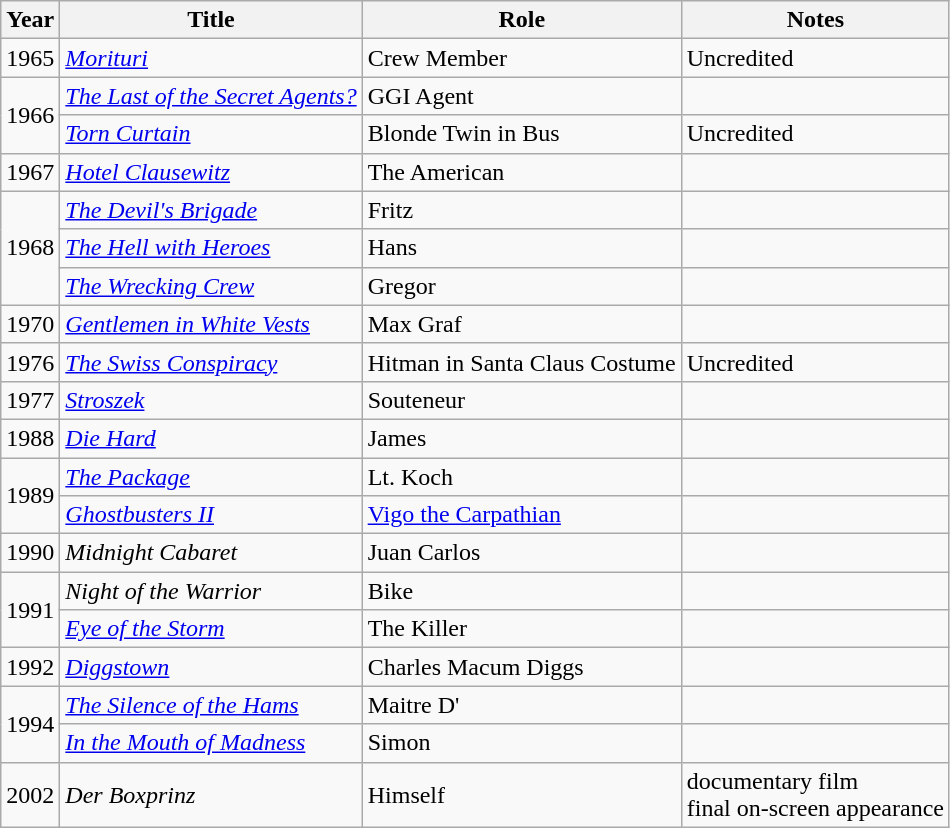<table class="wikitable sortable">
<tr>
<th>Year</th>
<th>Title</th>
<th>Role</th>
<th class="unsortable">Notes</th>
</tr>
<tr>
<td>1965</td>
<td><em><a href='#'>Morituri</a></em></td>
<td>Crew Member</td>
<td>Uncredited</td>
</tr>
<tr>
<td rowspan="2">1966</td>
<td><em><a href='#'>The Last of the Secret Agents?</a></em></td>
<td>GGI Agent</td>
<td></td>
</tr>
<tr>
<td><em><a href='#'>Torn Curtain</a></em></td>
<td>Blonde Twin in Bus</td>
<td>Uncredited</td>
</tr>
<tr>
<td>1967</td>
<td><em><a href='#'>Hotel Clausewitz</a></em></td>
<td>The American</td>
<td></td>
</tr>
<tr>
<td rowspan="3">1968</td>
<td><em><a href='#'>The Devil's Brigade</a></em></td>
<td>Fritz</td>
<td></td>
</tr>
<tr>
<td><em><a href='#'>The Hell with Heroes</a></em></td>
<td>Hans</td>
<td></td>
</tr>
<tr>
<td><em><a href='#'>The Wrecking Crew</a></em></td>
<td>Gregor</td>
<td></td>
</tr>
<tr>
<td>1970</td>
<td><em><a href='#'>Gentlemen in White Vests</a></em></td>
<td>Max Graf</td>
<td></td>
</tr>
<tr>
<td>1976</td>
<td><em><a href='#'>The Swiss Conspiracy</a></em></td>
<td>Hitman in Santa Claus Costume</td>
<td>Uncredited</td>
</tr>
<tr>
<td>1977</td>
<td><em><a href='#'>Stroszek</a></em></td>
<td>Souteneur</td>
<td></td>
</tr>
<tr>
<td>1988</td>
<td><em><a href='#'>Die Hard</a></em></td>
<td>James</td>
<td></td>
</tr>
<tr>
<td rowspan="2">1989</td>
<td><em><a href='#'>The Package</a></em></td>
<td>Lt. Koch</td>
<td></td>
</tr>
<tr>
<td><em><a href='#'>Ghostbusters II</a></em></td>
<td><a href='#'>Vigo the Carpathian</a></td>
<td></td>
</tr>
<tr>
<td>1990</td>
<td><em>Midnight Cabaret</em></td>
<td>Juan Carlos</td>
<td></td>
</tr>
<tr>
<td rowspan="2">1991</td>
<td><em>Night of the Warrior</em></td>
<td>Bike</td>
<td></td>
</tr>
<tr>
<td><em><a href='#'>Eye of the Storm</a></em></td>
<td>The Killer</td>
<td></td>
</tr>
<tr>
<td>1992</td>
<td><em><a href='#'>Diggstown</a></em></td>
<td>Charles Macum Diggs</td>
<td></td>
</tr>
<tr>
<td rowspan="2">1994</td>
<td><em><a href='#'>The Silence of the Hams</a></em></td>
<td>Maitre D'</td>
<td></td>
</tr>
<tr>
<td><em><a href='#'>In the Mouth of Madness</a></em></td>
<td>Simon</td>
<td></td>
</tr>
<tr>
<td>2002</td>
<td><em>Der Boxprinz</em></td>
<td>Himself</td>
<td>documentary film<br>final on-screen appearance</td>
</tr>
</table>
